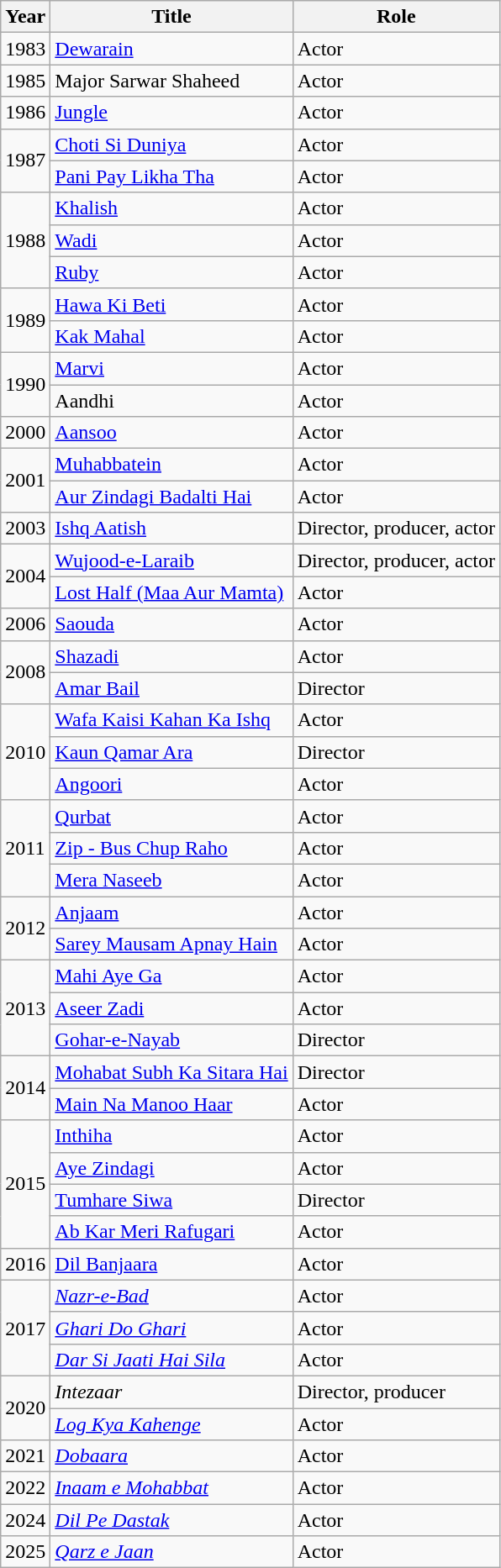<table class="wikitable">
<tr>
<th>Year</th>
<th>Title</th>
<th>Role</th>
</tr>
<tr>
<td>1983</td>
<td><a href='#'>Dewarain</a></td>
<td>Actor</td>
</tr>
<tr>
<td>1985</td>
<td>Major Sarwar Shaheed</td>
<td>Actor</td>
</tr>
<tr>
<td>1986</td>
<td><a href='#'>Jungle</a></td>
<td>Actor</td>
</tr>
<tr>
<td rowspan="2">1987</td>
<td><a href='#'>Choti Si Duniya</a></td>
<td>Actor</td>
</tr>
<tr>
<td><a href='#'>Pani Pay Likha Tha</a></td>
<td>Actor</td>
</tr>
<tr>
<td rowspan="3">1988</td>
<td><a href='#'>Khalish</a></td>
<td>Actor</td>
</tr>
<tr>
<td><a href='#'>Wadi</a></td>
<td>Actor</td>
</tr>
<tr>
<td><a href='#'>Ruby</a></td>
<td>Actor</td>
</tr>
<tr>
<td rowspan="2">1989</td>
<td><a href='#'>Hawa Ki Beti</a></td>
<td>Actor</td>
</tr>
<tr>
<td><a href='#'>Kak Mahal</a></td>
<td>Actor</td>
</tr>
<tr>
<td rowspan="2">1990</td>
<td><a href='#'>Marvi</a></td>
<td>Actor</td>
</tr>
<tr>
<td>Aandhi</td>
<td>Actor</td>
</tr>
<tr>
<td>2000</td>
<td><a href='#'>Aansoo</a></td>
<td>Actor</td>
</tr>
<tr>
<td rowspan="2">2001</td>
<td><a href='#'>Muhabbatein</a></td>
<td>Actor</td>
</tr>
<tr>
<td><a href='#'>Aur Zindagi Badalti Hai</a></td>
<td>Actor</td>
</tr>
<tr>
<td>2003</td>
<td><a href='#'>Ishq Aatish</a></td>
<td>Director, producer, actor</td>
</tr>
<tr>
<td rowspan="2">2004</td>
<td><a href='#'>Wujood-e-Laraib</a></td>
<td>Director, producer, actor</td>
</tr>
<tr>
<td><a href='#'>Lost Half (Maa Aur Mamta)</a></td>
<td>Actor</td>
</tr>
<tr>
<td>2006</td>
<td><a href='#'>Saouda</a></td>
<td>Actor</td>
</tr>
<tr>
<td rowspan="2">2008</td>
<td><a href='#'>Shazadi</a></td>
<td>Actor</td>
</tr>
<tr>
<td><a href='#'>Amar Bail</a></td>
<td>Director</td>
</tr>
<tr>
<td rowspan="3">2010</td>
<td><a href='#'>Wafa Kaisi Kahan Ka Ishq</a></td>
<td>Actor</td>
</tr>
<tr>
<td><a href='#'>Kaun Qamar Ara</a></td>
<td>Director</td>
</tr>
<tr>
<td><a href='#'>Angoori</a></td>
<td>Actor</td>
</tr>
<tr>
<td rowspan="3">2011</td>
<td><a href='#'>Qurbat</a></td>
<td>Actor</td>
</tr>
<tr>
<td><a href='#'>Zip - Bus Chup Raho</a></td>
<td>Actor</td>
</tr>
<tr>
<td><a href='#'>Mera Naseeb</a></td>
<td>Actor</td>
</tr>
<tr>
<td rowspan="2">2012</td>
<td><a href='#'>Anjaam</a></td>
<td>Actor</td>
</tr>
<tr>
<td><a href='#'>Sarey Mausam Apnay Hain</a></td>
<td>Actor</td>
</tr>
<tr>
<td rowspan="3">2013</td>
<td><a href='#'>Mahi Aye Ga</a></td>
<td>Actor</td>
</tr>
<tr>
<td><a href='#'>Aseer Zadi</a></td>
<td>Actor</td>
</tr>
<tr>
<td><a href='#'>Gohar-e-Nayab</a></td>
<td>Director</td>
</tr>
<tr>
<td rowspan="2">2014</td>
<td><a href='#'>Mohabat Subh Ka Sitara Hai</a></td>
<td>Director</td>
</tr>
<tr>
<td><a href='#'>Main Na Manoo Haar</a></td>
<td>Actor</td>
</tr>
<tr>
<td rowspan="4">2015</td>
<td><a href='#'>Inthiha</a></td>
<td>Actor</td>
</tr>
<tr>
<td><a href='#'>Aye Zindagi</a></td>
<td>Actor</td>
</tr>
<tr>
<td><a href='#'>Tumhare Siwa</a></td>
<td>Director</td>
</tr>
<tr>
<td><a href='#'>Ab Kar Meri Rafugari</a></td>
<td>Actor</td>
</tr>
<tr>
<td>2016</td>
<td><a href='#'>Dil Banjaara</a></td>
<td>Actor</td>
</tr>
<tr>
<td rowspan="3">2017</td>
<td><em><a href='#'>Nazr-e-Bad</a></em></td>
<td>Actor</td>
</tr>
<tr>
<td><em><a href='#'>Ghari Do Ghari</a></em></td>
<td>Actor</td>
</tr>
<tr>
<td><em><a href='#'>Dar Si Jaati Hai Sila</a></em></td>
<td>Actor</td>
</tr>
<tr>
<td rowspan="2">2020</td>
<td><em>Intezaar</em></td>
<td>Director, producer</td>
</tr>
<tr>
<td><em><a href='#'>Log Kya Kahenge</a></em></td>
<td>Actor</td>
</tr>
<tr>
<td>2021</td>
<td><em><a href='#'>Dobaara</a></em></td>
<td>Actor</td>
</tr>
<tr>
<td>2022</td>
<td><em><a href='#'>Inaam e Mohabbat</a></em></td>
<td>Actor</td>
</tr>
<tr>
<td>2024</td>
<td><em><a href='#'>Dil Pe Dastak</a></em></td>
<td>Actor</td>
</tr>
<tr>
<td>2025</td>
<td><em><a href='#'>Qarz e Jaan</a></em></td>
<td>Actor</td>
</tr>
</table>
